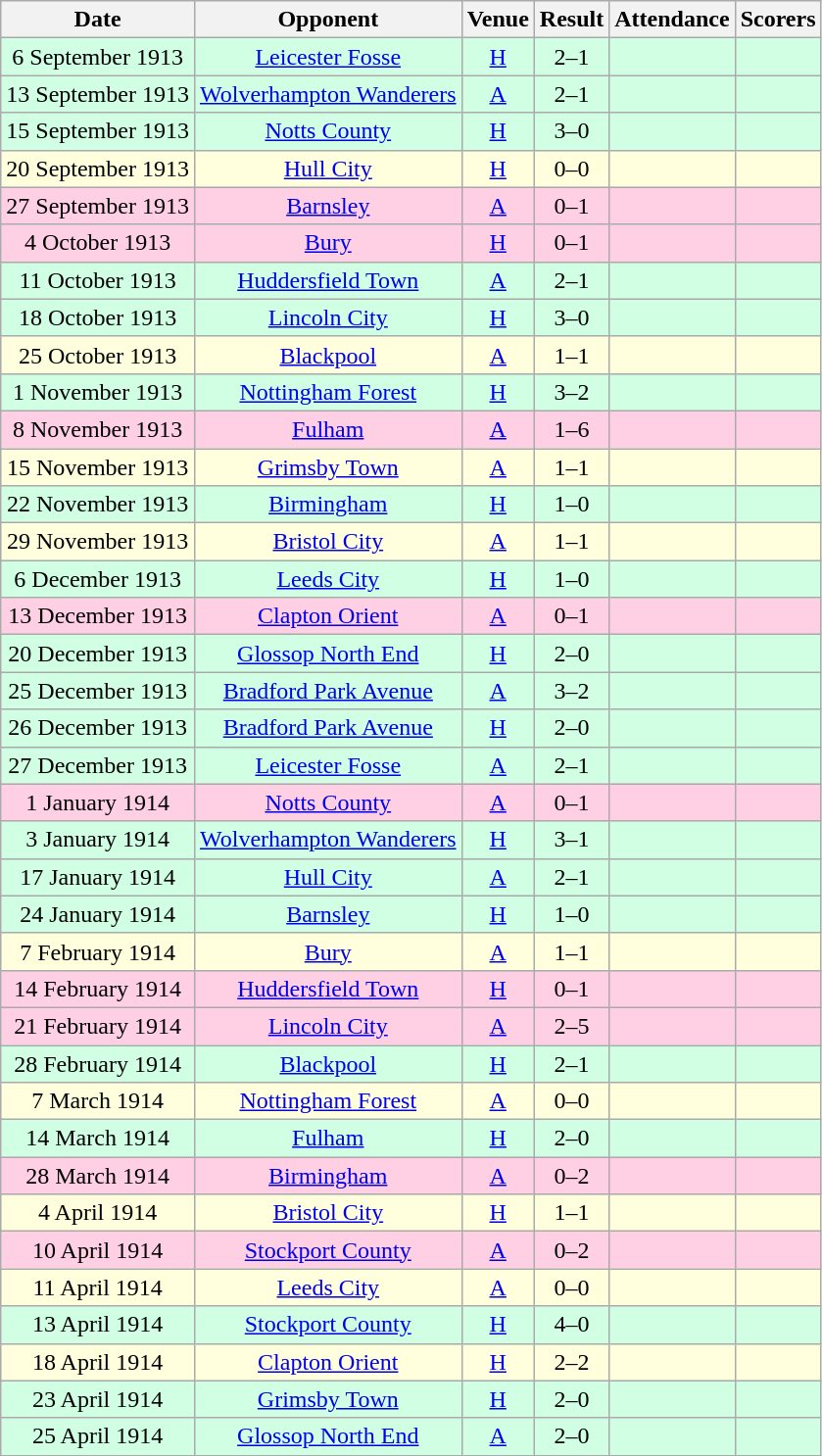<table class="wikitable sortable" style="text-align:center;">
<tr>
<th>Date</th>
<th>Opponent</th>
<th>Venue</th>
<th>Result</th>
<th>Attendance</th>
<th>Scorers</th>
</tr>
<tr style="background:#d0ffe3;">
<td>6 September 1913</td>
<td><a href='#'>Leicester Fosse</a></td>
<td><a href='#'>H</a></td>
<td>2–1</td>
<td></td>
<td></td>
</tr>
<tr style="background:#d0ffe3;">
<td>13 September 1913</td>
<td><a href='#'>Wolverhampton Wanderers</a></td>
<td><a href='#'>A</a></td>
<td>2–1</td>
<td></td>
<td></td>
</tr>
<tr style="background:#d0ffe3;">
<td>15 September 1913</td>
<td><a href='#'>Notts County</a></td>
<td><a href='#'>H</a></td>
<td>3–0</td>
<td></td>
<td></td>
</tr>
<tr style="background:#ffffdd;">
<td>20 September 1913</td>
<td><a href='#'>Hull City</a></td>
<td><a href='#'>H</a></td>
<td>0–0</td>
<td></td>
<td></td>
</tr>
<tr style="background:#ffd0e3;">
<td>27 September 1913</td>
<td><a href='#'>Barnsley</a></td>
<td><a href='#'>A</a></td>
<td>0–1</td>
<td></td>
<td></td>
</tr>
<tr style="background:#ffd0e3;">
<td>4 October 1913</td>
<td><a href='#'>Bury</a></td>
<td><a href='#'>H</a></td>
<td>0–1</td>
<td></td>
<td></td>
</tr>
<tr style="background:#d0ffe3;">
<td>11 October 1913</td>
<td><a href='#'>Huddersfield Town</a></td>
<td><a href='#'>A</a></td>
<td>2–1</td>
<td></td>
<td></td>
</tr>
<tr style="background:#d0ffe3;">
<td>18 October 1913</td>
<td><a href='#'>Lincoln City</a></td>
<td><a href='#'>H</a></td>
<td>3–0</td>
<td></td>
<td></td>
</tr>
<tr style="background:#ffffdd;">
<td>25 October 1913</td>
<td><a href='#'>Blackpool</a></td>
<td><a href='#'>A</a></td>
<td>1–1</td>
<td></td>
<td></td>
</tr>
<tr style="background:#d0ffe3;">
<td>1 November 1913</td>
<td><a href='#'>Nottingham Forest</a></td>
<td><a href='#'>H</a></td>
<td>3–2</td>
<td></td>
<td></td>
</tr>
<tr style="background:#ffd0e3;">
<td>8 November 1913</td>
<td><a href='#'>Fulham</a></td>
<td><a href='#'>A</a></td>
<td>1–6</td>
<td></td>
<td></td>
</tr>
<tr style="background:#ffffdd;">
<td>15 November 1913</td>
<td><a href='#'>Grimsby Town</a></td>
<td><a href='#'>A</a></td>
<td>1–1</td>
<td></td>
<td></td>
</tr>
<tr style="background:#d0ffe3;">
<td>22 November 1913</td>
<td><a href='#'>Birmingham</a></td>
<td><a href='#'>H</a></td>
<td>1–0</td>
<td></td>
<td></td>
</tr>
<tr style="background:#ffffdd;">
<td>29 November 1913</td>
<td><a href='#'>Bristol City</a></td>
<td><a href='#'>A</a></td>
<td>1–1</td>
<td></td>
<td></td>
</tr>
<tr style="background:#d0ffe3;">
<td>6 December 1913</td>
<td><a href='#'>Leeds City</a></td>
<td><a href='#'>H</a></td>
<td>1–0</td>
<td></td>
<td></td>
</tr>
<tr style="background:#ffd0e3;">
<td>13 December 1913</td>
<td><a href='#'>Clapton Orient</a></td>
<td><a href='#'>A</a></td>
<td>0–1</td>
<td></td>
<td></td>
</tr>
<tr style="background:#d0ffe3;">
<td>20 December 1913</td>
<td><a href='#'>Glossop North End</a></td>
<td><a href='#'>H</a></td>
<td>2–0</td>
<td></td>
<td></td>
</tr>
<tr style="background:#d0ffe3;">
<td>25 December 1913</td>
<td><a href='#'>Bradford Park Avenue</a></td>
<td><a href='#'>A</a></td>
<td>3–2</td>
<td></td>
<td></td>
</tr>
<tr style="background:#d0ffe3;">
<td>26 December 1913</td>
<td><a href='#'>Bradford Park Avenue</a></td>
<td><a href='#'>H</a></td>
<td>2–0</td>
<td></td>
<td></td>
</tr>
<tr style="background:#d0ffe3;">
<td>27 December 1913</td>
<td><a href='#'>Leicester Fosse</a></td>
<td><a href='#'>A</a></td>
<td>2–1</td>
<td></td>
<td></td>
</tr>
<tr style="background:#ffd0e3;">
<td>1 January 1914</td>
<td><a href='#'>Notts County</a></td>
<td><a href='#'>A</a></td>
<td>0–1</td>
<td></td>
<td></td>
</tr>
<tr style="background:#d0ffe3;">
<td>3 January 1914</td>
<td><a href='#'>Wolverhampton Wanderers</a></td>
<td><a href='#'>H</a></td>
<td>3–1</td>
<td></td>
<td></td>
</tr>
<tr style="background:#d0ffe3;">
<td>17 January 1914</td>
<td><a href='#'>Hull City</a></td>
<td><a href='#'>A</a></td>
<td>2–1</td>
<td></td>
<td></td>
</tr>
<tr style="background:#d0ffe3;">
<td>24 January 1914</td>
<td><a href='#'>Barnsley</a></td>
<td><a href='#'>H</a></td>
<td>1–0</td>
<td></td>
<td></td>
</tr>
<tr style="background:#ffffdd;">
<td>7 February 1914</td>
<td><a href='#'>Bury</a></td>
<td><a href='#'>A</a></td>
<td>1–1</td>
<td></td>
<td></td>
</tr>
<tr style="background:#ffd0e3;">
<td>14 February 1914</td>
<td><a href='#'>Huddersfield Town</a></td>
<td><a href='#'>H</a></td>
<td>0–1</td>
<td></td>
<td></td>
</tr>
<tr style="background:#ffd0e3;">
<td>21 February 1914</td>
<td><a href='#'>Lincoln City</a></td>
<td><a href='#'>A</a></td>
<td>2–5</td>
<td></td>
<td></td>
</tr>
<tr style="background:#d0ffe3;">
<td>28 February 1914</td>
<td><a href='#'>Blackpool</a></td>
<td><a href='#'>H</a></td>
<td>2–1</td>
<td></td>
<td></td>
</tr>
<tr style="background:#ffffdd;">
<td>7 March 1914</td>
<td><a href='#'>Nottingham Forest</a></td>
<td><a href='#'>A</a></td>
<td>0–0</td>
<td></td>
<td></td>
</tr>
<tr style="background:#d0ffe3;">
<td>14 March 1914</td>
<td><a href='#'>Fulham</a></td>
<td><a href='#'>H</a></td>
<td>2–0</td>
<td></td>
<td></td>
</tr>
<tr style="background:#ffd0e3;">
<td>28 March 1914</td>
<td><a href='#'>Birmingham</a></td>
<td><a href='#'>A</a></td>
<td>0–2</td>
<td></td>
<td></td>
</tr>
<tr style="background:#ffffdd;">
<td>4 April 1914</td>
<td><a href='#'>Bristol City</a></td>
<td><a href='#'>H</a></td>
<td>1–1</td>
<td></td>
<td></td>
</tr>
<tr style="background:#ffd0e3;">
<td>10 April 1914</td>
<td><a href='#'>Stockport County</a></td>
<td><a href='#'>A</a></td>
<td>0–2</td>
<td></td>
<td></td>
</tr>
<tr style="background:#ffffdd;">
<td>11 April 1914</td>
<td><a href='#'>Leeds City</a></td>
<td><a href='#'>A</a></td>
<td>0–0</td>
<td></td>
<td></td>
</tr>
<tr style="background:#d0ffe3;">
<td>13 April 1914</td>
<td><a href='#'>Stockport County</a></td>
<td><a href='#'>H</a></td>
<td>4–0</td>
<td></td>
<td></td>
</tr>
<tr style="background:#ffffdd;">
<td>18 April 1914</td>
<td><a href='#'>Clapton Orient</a></td>
<td><a href='#'>H</a></td>
<td>2–2</td>
<td></td>
<td></td>
</tr>
<tr style="background:#d0ffe3;">
<td>23 April 1914</td>
<td><a href='#'>Grimsby Town</a></td>
<td><a href='#'>H</a></td>
<td>2–0</td>
<td></td>
<td></td>
</tr>
<tr style="background:#d0ffe3;">
<td>25 April 1914</td>
<td><a href='#'>Glossop North End</a></td>
<td><a href='#'>A</a></td>
<td>2–0</td>
<td></td>
<td></td>
</tr>
</table>
